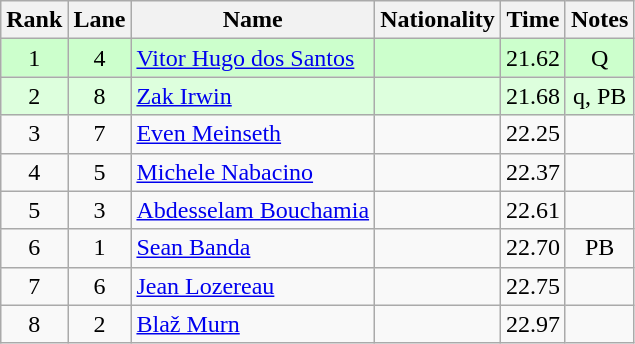<table class="wikitable sortable" style="text-align:center">
<tr>
<th>Rank</th>
<th>Lane</th>
<th>Name</th>
<th>Nationality</th>
<th>Time</th>
<th>Notes</th>
</tr>
<tr bgcolor=ccffcc>
<td>1</td>
<td>4</td>
<td align=left><a href='#'>Vitor Hugo dos Santos</a></td>
<td align=left></td>
<td>21.62</td>
<td>Q</td>
</tr>
<tr bgcolor=ddffdd>
<td>2</td>
<td>8</td>
<td align=left><a href='#'>Zak Irwin</a></td>
<td align=left></td>
<td>21.68</td>
<td>q, PB</td>
</tr>
<tr>
<td>3</td>
<td>7</td>
<td align=left><a href='#'>Even Meinseth</a></td>
<td align=left></td>
<td>22.25</td>
<td></td>
</tr>
<tr>
<td>4</td>
<td>5</td>
<td align=left><a href='#'>Michele Nabacino</a></td>
<td align=left></td>
<td>22.37</td>
<td></td>
</tr>
<tr>
<td>5</td>
<td>3</td>
<td align=left><a href='#'>Abdesselam Bouchamia</a></td>
<td align=left></td>
<td>22.61</td>
<td></td>
</tr>
<tr>
<td>6</td>
<td>1</td>
<td align=left><a href='#'>Sean Banda</a></td>
<td align=left></td>
<td>22.70</td>
<td>PB</td>
</tr>
<tr>
<td>7</td>
<td>6</td>
<td align=left><a href='#'>Jean Lozereau</a></td>
<td align=left></td>
<td>22.75</td>
<td></td>
</tr>
<tr>
<td>8</td>
<td>2</td>
<td align=left><a href='#'>Blaž Murn</a></td>
<td align=left></td>
<td>22.97</td>
<td></td>
</tr>
</table>
